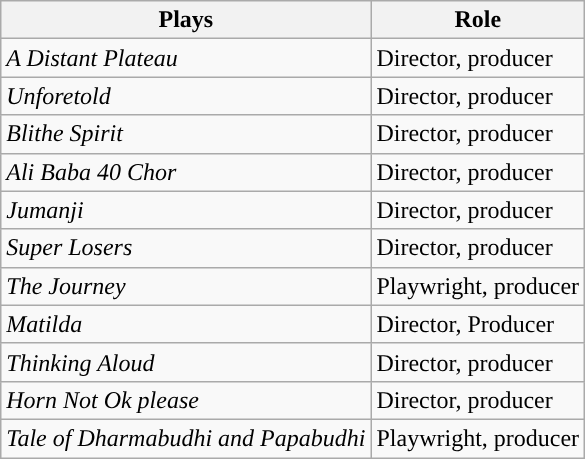<table class="wikitable sortable">
<tr>
<th>Plays</th>
<th>Role</th>
</tr>
<tr>
<td><em>A Distant Plateau</em></td>
<td>Director, producer</td>
</tr>
<tr>
<td><em>Unforetold</em></td>
<td>Director, producer</td>
</tr>
<tr>
<td><em>Blithe Spirit</em></td>
<td>Director, producer</td>
</tr>
<tr>
<td><em>Ali Baba 40 Chor</em></td>
<td>Director, producer</td>
</tr>
<tr>
<td><em>Jumanji</em> </td>
<td>Director, producer</td>
</tr>
<tr>
<td><em>Super Losers</em> </td>
<td>Director, producer</td>
</tr>
<tr>
<td><em>The Journey</em></td>
<td>Playwright, producer</td>
</tr>
<tr>
<td><em>Matilda</em></td>
<td>Director, Producer</td>
</tr>
<tr>
<td><em>Thinking Aloud</em></td>
<td>Director, producer</td>
</tr>
<tr>
<td><em>Horn Not Ok please</em></td>
<td>Director, producer</td>
</tr>
<tr>
<td><em>Tale of Dharmabudhi and Papabudhi</em></td>
<td>Playwright, producer</td>
</tr>
</table>
